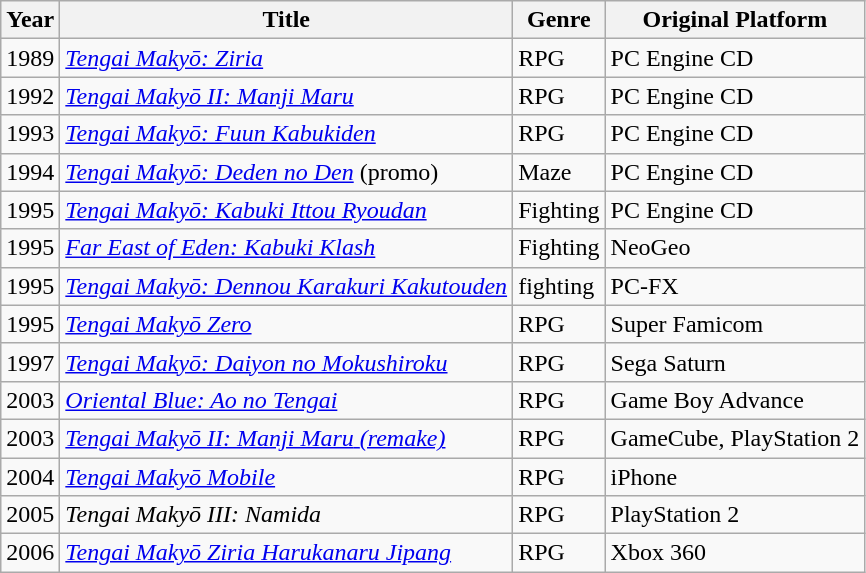<table class="wikitable">
<tr>
<th>Year</th>
<th>Title</th>
<th>Genre</th>
<th>Original Platform</th>
</tr>
<tr>
<td>1989</td>
<td><em><a href='#'>Tengai Makyō: Ziria</a></em></td>
<td>RPG</td>
<td>PC Engine CD</td>
</tr>
<tr>
<td>1992</td>
<td><em><a href='#'>Tengai Makyō II: Manji Maru</a></em></td>
<td>RPG</td>
<td>PC Engine CD</td>
</tr>
<tr>
<td>1993</td>
<td><em><a href='#'>Tengai Makyō: Fuun Kabukiden</a></em></td>
<td>RPG</td>
<td>PC Engine CD</td>
</tr>
<tr>
<td>1994</td>
<td><em><a href='#'>Tengai Makyō: Deden no Den</a></em> (promo)</td>
<td>Maze</td>
<td>PC Engine CD</td>
</tr>
<tr>
<td>1995</td>
<td><em><a href='#'>Tengai Makyō: Kabuki Ittou Ryoudan</a></em></td>
<td>Fighting</td>
<td>PC Engine CD</td>
</tr>
<tr>
<td>1995</td>
<td><em><a href='#'>Far East of Eden: Kabuki Klash</a></em></td>
<td>Fighting</td>
<td>NeoGeo</td>
</tr>
<tr>
<td>1995</td>
<td><em><a href='#'>Tengai Makyō: Dennou Karakuri Kakutouden</a></em></td>
<td> fighting</td>
<td>PC-FX</td>
</tr>
<tr>
<td>1995</td>
<td><em><a href='#'>Tengai Makyō Zero</a></em></td>
<td>RPG</td>
<td>Super Famicom</td>
</tr>
<tr>
<td>1997</td>
<td><em><a href='#'>Tengai Makyō: Daiyon no Mokushiroku</a></em></td>
<td>RPG</td>
<td>Sega Saturn</td>
</tr>
<tr>
<td>2003</td>
<td><em><a href='#'>Oriental Blue: Ao no Tengai</a></em></td>
<td>RPG</td>
<td>Game Boy Advance</td>
</tr>
<tr>
<td>2003</td>
<td><a href='#'><em>Tengai Makyō II: Manji Maru</em> <em>(remake)</em></a></td>
<td>RPG</td>
<td>GameCube, PlayStation 2</td>
</tr>
<tr>
<td>2004</td>
<td><em><a href='#'>Tengai Makyō Mobile</a></em></td>
<td>RPG</td>
<td>iPhone</td>
</tr>
<tr>
<td>2005</td>
<td><em>Tengai Makyō III: Namida</em></td>
<td>RPG</td>
<td>PlayStation 2</td>
</tr>
<tr>
<td>2006</td>
<td><em><a href='#'>Tengai Makyō Ziria Harukanaru Jipang</a></em></td>
<td>RPG</td>
<td>Xbox 360</td>
</tr>
</table>
